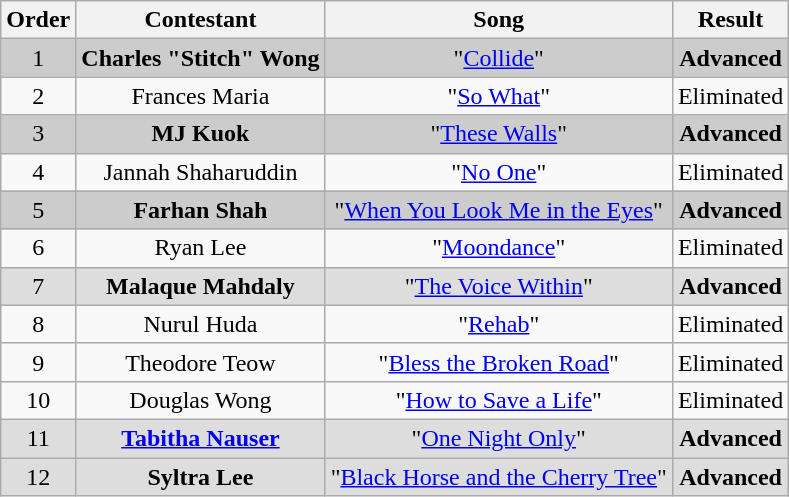<table class="wikitable plainrowheaders" style="text-align:center;">
<tr>
<th scope="col">Order</th>
<th scope="col">Contestant</th>
<th scope="col">Song</th>
<th scope="col">Result</th>
</tr>
<tr style="background:#ccc;">
<td>1</td>
<td><strong>Charles "Stitch" Wong</strong></td>
<td>"<a href='#'>Collide</a>"</td>
<td><strong>Advanced</strong></td>
</tr>
<tr>
<td>2</td>
<td>Frances Maria</td>
<td>"<a href='#'>So What</a>"</td>
<td>Eliminated</td>
</tr>
<tr style="background:#ccc;">
<td>3</td>
<td><strong>MJ Kuok</strong></td>
<td>"<a href='#'>These Walls</a>"</td>
<td><strong>Advanced</strong></td>
</tr>
<tr>
<td>4</td>
<td>Jannah Shaharuddin</td>
<td>"<a href='#'>No One</a>"</td>
<td>Eliminated</td>
</tr>
<tr style="background:#ccc;">
<td>5</td>
<td><strong>Farhan Shah</strong></td>
<td>"<a href='#'>When You Look Me in the Eyes</a>"</td>
<td><strong>Advanced</strong></td>
</tr>
<tr>
<td>6</td>
<td>Ryan Lee</td>
<td>"<a href='#'>Moondance</a>"</td>
<td>Eliminated</td>
</tr>
<tr style="background:#ddd;">
<td>7</td>
<td><strong>Malaque Mahdaly</strong></td>
<td>"<a href='#'>The Voice Within</a>"</td>
<td><strong>Advanced</strong></td>
</tr>
<tr>
<td>8</td>
<td>Nurul Huda</td>
<td>"<a href='#'>Rehab</a>"</td>
<td>Eliminated</td>
</tr>
<tr>
<td>9</td>
<td>Theodore Teow</td>
<td>"<a href='#'>Bless the Broken Road</a>"</td>
<td>Eliminated</td>
</tr>
<tr>
<td>10</td>
<td>Douglas Wong</td>
<td>"<a href='#'>How to Save a Life</a>"</td>
<td>Eliminated</td>
</tr>
<tr style="background:#ddd;">
<td>11</td>
<td><strong><a href='#'>Tabitha Nauser</a></strong></td>
<td>"<a href='#'>One Night Only</a>"</td>
<td><strong>Advanced</strong></td>
</tr>
<tr style="background:#ddd;">
<td>12</td>
<td><strong>Syltra Lee</strong></td>
<td>"<a href='#'>Black Horse and the Cherry Tree</a>"</td>
<td><strong>Advanced</strong></td>
</tr>
</table>
